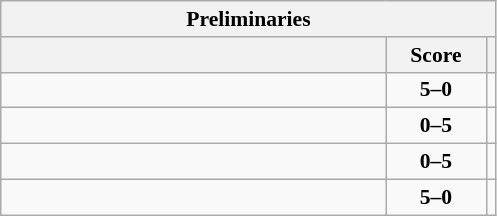<table class="wikitable" style="text-align: center; font-size:90% ">
<tr>
<th colspan=3>Preliminaries</th>
</tr>
<tr>
<th align="right" width="250"></th>
<th width="60">Score</th>
<th align=leftwidth="250"></th>
</tr>
<tr>
<td align=left><strong></strong></td>
<td><strong>5–0</strong></td>
<td align=left></td>
</tr>
<tr>
<td align=left></td>
<td><strong>0–5</strong></td>
<td align=left><strong></strong></td>
</tr>
<tr>
<td align=left></td>
<td><strong>0–5</strong></td>
<td align=left><strong></strong></td>
</tr>
<tr>
<td align=left><strong></strong></td>
<td><strong>5–0</strong></td>
<td align=left></td>
</tr>
</table>
